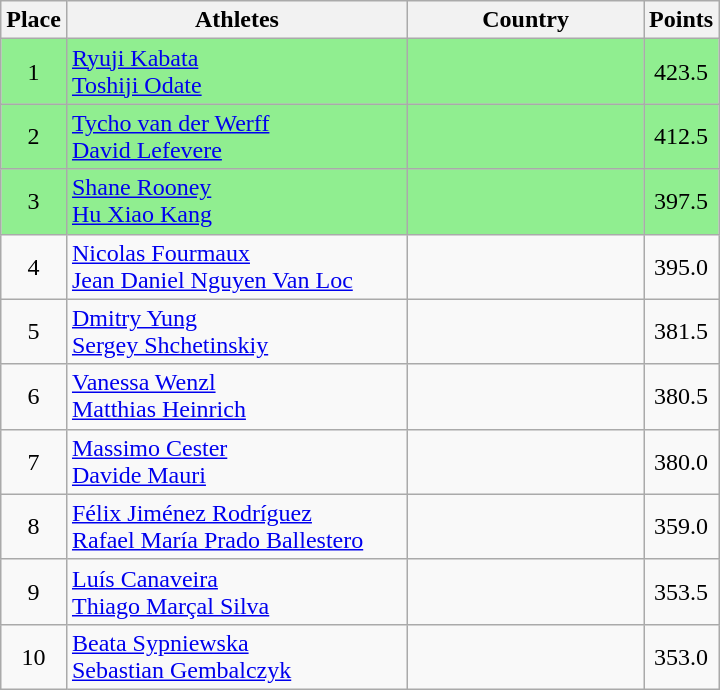<table class="wikitable">
<tr>
<th>Place</th>
<th width=220px>Athletes</th>
<th width=150px>Country</th>
<th>Points</th>
</tr>
<tr bgcolor=lightgreen>
<td align=center>1</td>
<td><a href='#'>Ryuji Kabata</a><br><a href='#'>Toshiji Odate</a></td>
<td></td>
<td align=center>423.5</td>
</tr>
<tr bgcolor=lightgreen>
<td align=center>2</td>
<td><a href='#'>Tycho van der Werff</a><br><a href='#'>David Lefevere</a></td>
<td></td>
<td align=center>412.5</td>
</tr>
<tr bgcolor=lightgreen>
<td align=center>3</td>
<td><a href='#'>Shane Rooney</a><br><a href='#'>Hu Xiao Kang</a></td>
<td></td>
<td align=center>397.5</td>
</tr>
<tr>
<td align=center>4</td>
<td><a href='#'>Nicolas Fourmaux</a><br><a href='#'>Jean Daniel Nguyen Van Loc</a></td>
<td></td>
<td align=center>395.0</td>
</tr>
<tr>
<td align=center>5</td>
<td><a href='#'>Dmitry Yung</a><br><a href='#'>Sergey Shchetinskiy</a></td>
<td></td>
<td align=center>381.5</td>
</tr>
<tr>
<td align=center>6</td>
<td><a href='#'>Vanessa Wenzl</a><br><a href='#'>Matthias Heinrich</a></td>
<td></td>
<td align=center>380.5</td>
</tr>
<tr>
<td align=center>7</td>
<td><a href='#'>Massimo Cester</a><br><a href='#'>Davide Mauri</a></td>
<td></td>
<td align=center>380.0</td>
</tr>
<tr>
<td align=center>8</td>
<td><a href='#'>Félix Jiménez Rodríguez</a><br><a href='#'>Rafael María Prado Ballestero</a></td>
<td></td>
<td align=center>359.0</td>
</tr>
<tr>
<td align=center>9</td>
<td><a href='#'>Luís Canaveira</a><br><a href='#'>Thiago Marçal Silva</a></td>
<td></td>
<td align=center>353.5</td>
</tr>
<tr>
<td align=center>10</td>
<td><a href='#'>Beata Sypniewska</a><br><a href='#'>Sebastian Gembalczyk</a></td>
<td></td>
<td align=center>353.0</td>
</tr>
</table>
